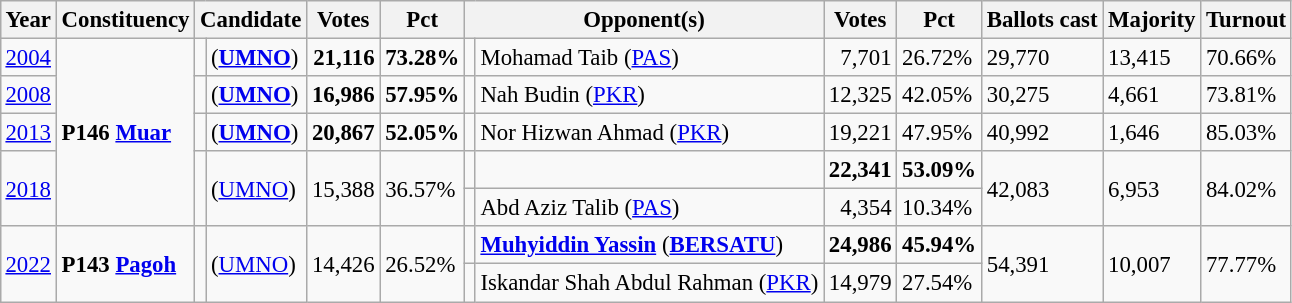<table class="wikitable" style="margin:0.5em ; font-size:95%">
<tr>
<th>Year</th>
<th>Constituency</th>
<th colspan=2>Candidate</th>
<th>Votes</th>
<th>Pct</th>
<th colspan=2>Opponent(s)</th>
<th>Votes</th>
<th>Pct</th>
<th>Ballots cast</th>
<th>Majority</th>
<th>Turnout</th>
</tr>
<tr>
<td><a href='#'>2004</a></td>
<td rowspan="5"><strong>P146 <a href='#'>Muar</a></strong></td>
<td></td>
<td> (<a href='#'><strong>UMNO</strong></a>)</td>
<td align="right"><strong>21,116</strong></td>
<td><strong>73.28%</strong></td>
<td></td>
<td>Mohamad Taib (<a href='#'>PAS</a>)</td>
<td align="right">7,701</td>
<td>26.72%</td>
<td>29,770</td>
<td>13,415</td>
<td>70.66%</td>
</tr>
<tr>
<td><a href='#'>2008</a></td>
<td></td>
<td> (<a href='#'><strong>UMNO</strong></a>)</td>
<td align="right"><strong>16,986</strong></td>
<td><strong>57.95%</strong></td>
<td></td>
<td>Nah Budin (<a href='#'>PKR</a>)</td>
<td align="right">12,325</td>
<td>42.05%</td>
<td>30,275</td>
<td>4,661</td>
<td>73.81%</td>
</tr>
<tr>
<td><a href='#'>2013</a></td>
<td></td>
<td> (<a href='#'><strong>UMNO</strong></a>)</td>
<td align="right"><strong>20,867</strong></td>
<td><strong>52.05%</strong></td>
<td></td>
<td>Nor Hizwan Ahmad (<a href='#'>PKR</a>)</td>
<td align="right">19,221</td>
<td>47.95%</td>
<td>40,992</td>
<td>1,646</td>
<td>85.03%</td>
</tr>
<tr>
<td rowspan=2><a href='#'>2018</a></td>
<td rowspan=2 ></td>
<td rowspan=2> (<a href='#'>UMNO</a>)</td>
<td rowspan=2 align="right">15,388</td>
<td rowspan=2>36.57%</td>
<td></td>
<td></td>
<td align="right"><strong>22,341</strong></td>
<td><strong>53.09%</strong></td>
<td rowspan=2>42,083</td>
<td rowspan=2>6,953</td>
<td rowspan=2>84.02%</td>
</tr>
<tr>
<td></td>
<td>Abd Aziz Talib (<a href='#'>PAS</a>)</td>
<td align="right">4,354</td>
<td>10.34%</td>
</tr>
<tr>
<td rowspan="2"><a href='#'>2022</a></td>
<td rowspan=2><strong>P143 <a href='#'>Pagoh</a></strong></td>
<td rowspan="2" ></td>
<td rowspan="2"> (<a href='#'>UMNO</a>)</td>
<td rowspan="2" align="right">14,426</td>
<td rowspan="2">26.52%</td>
<td bgcolor=></td>
<td><strong><a href='#'>Muhyiddin Yassin</a></strong> (<a href='#'><strong>BERSATU</strong></a>)</td>
<td align="right"><strong>24,986</strong></td>
<td><strong>45.94%</strong></td>
<td rowspan="2">54,391</td>
<td rowspan="2">10,007</td>
<td rowspan="2">77.77%</td>
</tr>
<tr>
<td></td>
<td>Iskandar Shah Abdul Rahman (<a href='#'>PKR</a>)</td>
<td align="right">14,979</td>
<td>27.54%</td>
</tr>
</table>
